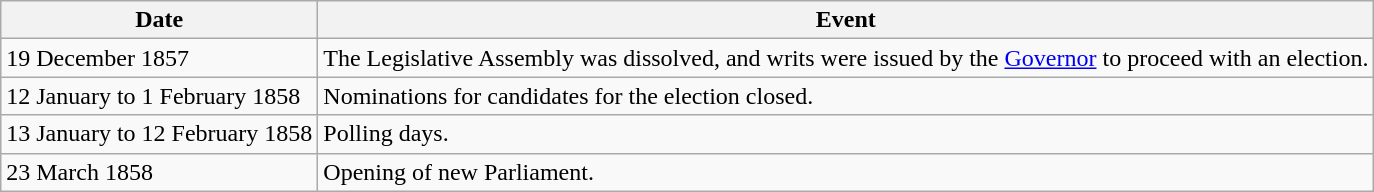<table class="wikitable">
<tr>
<th>Date</th>
<th>Event</th>
</tr>
<tr>
<td>19 December 1857</td>
<td>The Legislative Assembly was dissolved, and writs were issued by the <a href='#'>Governor</a> to proceed with an election.</td>
</tr>
<tr>
<td>12 January to 1 February 1858</td>
<td>Nominations for candidates for the election closed.</td>
</tr>
<tr>
<td>13 January to 12 February 1858</td>
<td>Polling days.</td>
</tr>
<tr>
<td>23 March 1858</td>
<td>Opening of new Parliament.</td>
</tr>
</table>
